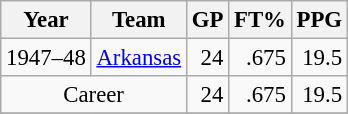<table class="wikitable sortable" style="font-size:95%; text-align:right;">
<tr>
<th>Year</th>
<th>Team</th>
<th>GP</th>
<th>FT%</th>
<th>PPG</th>
</tr>
<tr>
<td style="text-align:left;">1947–48</td>
<td style="text-align:left;"><a href='#'>Arkansas</a></td>
<td>24</td>
<td>.675</td>
<td>19.5</td>
</tr>
<tr>
<td style="text-align:center;" colspan="2">Career</td>
<td>24</td>
<td>.675</td>
<td>19.5</td>
</tr>
<tr>
</tr>
</table>
